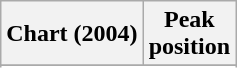<table class="wikitable sortable plainrowheaders" style="text-align:center;">
<tr>
<th scope="col">Chart (2004)</th>
<th scope="col">Peak<br>position</th>
</tr>
<tr>
</tr>
<tr>
</tr>
</table>
